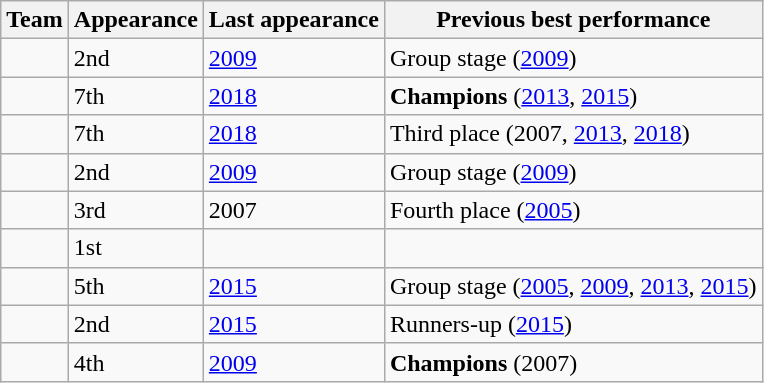<table class="wikitable sortable">
<tr>
<th>Team</th>
<th data-sort-type="number">Appearance</th>
<th data-sort-type="number">Last appearance</th>
<th>Previous best performance</th>
</tr>
<tr>
<td></td>
<td>2nd</td>
<td><a href='#'>2009</a></td>
<td>Group stage (<a href='#'>2009</a>)</td>
</tr>
<tr>
<td></td>
<td>7th</td>
<td><a href='#'>2018</a></td>
<td><strong>Champions</strong> (<a href='#'>2013</a>, <a href='#'>2015</a>)</td>
</tr>
<tr>
<td></td>
<td>7th</td>
<td><a href='#'>2018</a></td>
<td>Third place (2007, <a href='#'>2013</a>, <a href='#'>2018</a>)</td>
</tr>
<tr>
<td></td>
<td>2nd</td>
<td><a href='#'>2009</a></td>
<td>Group stage (<a href='#'>2009</a>)</td>
</tr>
<tr>
<td></td>
<td>3rd</td>
<td>2007</td>
<td>Fourth place (<a href='#'>2005</a>)</td>
</tr>
<tr>
<td></td>
<td>1st</td>
<td></td>
<td></td>
</tr>
<tr>
<td></td>
<td>5th</td>
<td><a href='#'>2015</a></td>
<td>Group stage (<a href='#'>2005</a>, <a href='#'>2009</a>, <a href='#'>2013</a>, <a href='#'>2015</a>)</td>
</tr>
<tr>
<td></td>
<td>2nd</td>
<td><a href='#'>2015</a></td>
<td>Runners-up (<a href='#'>2015</a>)</td>
</tr>
<tr>
<td></td>
<td>4th</td>
<td><a href='#'>2009</a></td>
<td><strong>Champions</strong> (2007)</td>
</tr>
</table>
